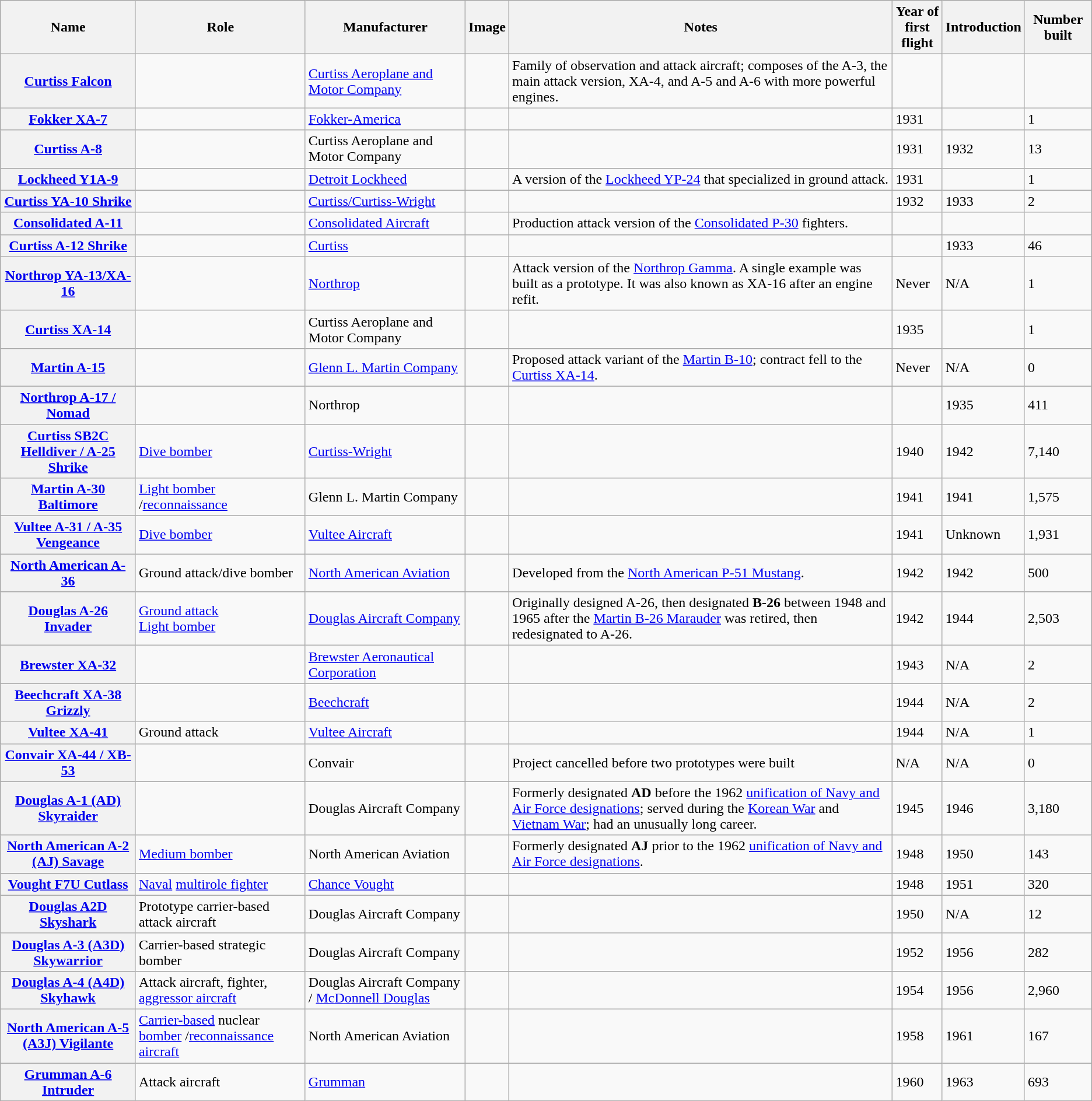<table class="wikitable sortable">
<tr>
<th>Name</th>
<th>Role</th>
<th>Manufacturer</th>
<th>Image</th>
<th>Notes</th>
<th>Year of<br>first flight</th>
<th>Introduction</th>
<th>Number built</th>
</tr>
<tr>
<th><a href='#'>Curtiss Falcon</a></th>
<td></td>
<td><a href='#'>Curtiss Aeroplane and Motor Company</a></td>
<td></td>
<td>Family of observation and attack aircraft; composes of the A-3, the main attack version, XA-4, and A-5 and A-6 with more powerful engines.</td>
<td></td>
<td></td>
<td></td>
</tr>
<tr>
<th><a href='#'>Fokker XA-7</a></th>
<td></td>
<td><a href='#'>Fokker-America</a></td>
<td></td>
<td></td>
<td>1931</td>
<td></td>
<td>1</td>
</tr>
<tr>
<th><a href='#'>Curtiss A-8</a></th>
<td></td>
<td>Curtiss Aeroplane and Motor Company</td>
<td></td>
<td></td>
<td>1931</td>
<td>1932</td>
<td>13</td>
</tr>
<tr>
<th><strong><a href='#'>Lockheed Y1A-9</a></strong></th>
<td></td>
<td><a href='#'>Detroit Lockheed</a></td>
<td></td>
<td>A version of the <a href='#'>Lockheed YP-24</a> that specialized in ground attack.</td>
<td>1931</td>
<td></td>
<td>1</td>
</tr>
<tr>
<th><a href='#'>Curtiss YA-10 Shrike</a></th>
<td></td>
<td><a href='#'>Curtiss/Curtiss-Wright</a></td>
<td></td>
<td></td>
<td>1932</td>
<td>1933</td>
<td>2</td>
</tr>
<tr>
<th><a href='#'>Consolidated A-11</a></th>
<td></td>
<td><a href='#'>Consolidated Aircraft</a></td>
<td></td>
<td>Production attack version of the <a href='#'>Consolidated P-30</a> fighters.</td>
<td></td>
<td></td>
<td></td>
</tr>
<tr>
<th><a href='#'>Curtiss A-12 Shrike</a></th>
<td></td>
<td><a href='#'>Curtiss</a></td>
<td></td>
<td></td>
<td></td>
<td>1933</td>
<td>46</td>
</tr>
<tr>
<th><a href='#'>Northrop YA-13/XA-16</a></th>
<td></td>
<td><a href='#'>Northrop</a></td>
<td></td>
<td>Attack version of the <a href='#'>Northrop Gamma</a>. A single example was built as a prototype. It was also known as XA-16 after an engine refit.</td>
<td>Never</td>
<td>N/A</td>
<td>1</td>
</tr>
<tr>
<th><a href='#'>Curtiss XA-14</a></th>
<td></td>
<td>Curtiss Aeroplane and Motor Company</td>
<td></td>
<td></td>
<td>1935</td>
<td></td>
<td>1</td>
</tr>
<tr>
<th><a href='#'>Martin A-15</a></th>
<td></td>
<td><a href='#'>Glenn L. Martin Company</a></td>
<td></td>
<td>Proposed attack variant of the <a href='#'>Martin B-10</a>; contract fell to the <a href='#'>Curtiss XA-14</a>.</td>
<td>Never</td>
<td>N/A</td>
<td>0</td>
</tr>
<tr>
<th><a href='#'>Northrop A-17 / Nomad</a></th>
<td></td>
<td>Northrop</td>
<td></td>
<td></td>
<td></td>
<td>1935</td>
<td>411</td>
</tr>
<tr>
<th><a href='#'>Curtiss SB2C Helldiver / A-25 Shrike</a></th>
<td><a href='#'>Dive bomber</a></td>
<td><a href='#'>Curtiss-Wright</a></td>
<td></td>
<td></td>
<td>1940</td>
<td>1942</td>
<td>7,140</td>
</tr>
<tr>
<th><a href='#'>Martin A-30 Baltimore</a></th>
<td><a href='#'>Light bomber</a> /<a href='#'>reconnaissance</a></td>
<td>Glenn L. Martin Company</td>
<td></td>
<td></td>
<td>1941</td>
<td>1941</td>
<td>1,575</td>
</tr>
<tr>
<th><a href='#'>Vultee A-31 / A-35 Vengeance</a></th>
<td><a href='#'>Dive bomber</a></td>
<td><a href='#'>Vultee Aircraft</a></td>
<td></td>
<td></td>
<td>1941</td>
<td>Unknown</td>
<td>1,931</td>
</tr>
<tr>
<th><a href='#'>North American A-36</a></th>
<td>Ground attack/dive bomber</td>
<td><a href='#'>North American Aviation</a></td>
<td></td>
<td>Developed from the <a href='#'>North American P-51 Mustang</a>.</td>
<td>1942</td>
<td>1942</td>
<td>500</td>
</tr>
<tr>
<th><a href='#'>Douglas A-26 Invader</a></th>
<td><a href='#'>Ground attack</a><br><a href='#'>Light bomber</a></td>
<td><a href='#'>Douglas Aircraft Company</a></td>
<td></td>
<td>Originally designed A-26, then designated <strong>B-26</strong> between 1948 and 1965 after the <a href='#'>Martin B-26 Marauder</a> was retired, then redesignated to A-26.</td>
<td>1942</td>
<td>1944</td>
<td>2,503</td>
</tr>
<tr>
<th><a href='#'>Brewster XA-32</a></th>
<td></td>
<td><a href='#'>Brewster Aeronautical Corporation</a></td>
<td></td>
<td></td>
<td>1943</td>
<td>N/A</td>
<td>2</td>
</tr>
<tr>
<th><a href='#'>Beechcraft XA-38 Grizzly</a></th>
<td></td>
<td><a href='#'>Beechcraft</a></td>
<td></td>
<td></td>
<td>1944</td>
<td>N/A</td>
<td>2</td>
</tr>
<tr>
<th><a href='#'>Vultee XA-41</a></th>
<td>Ground attack</td>
<td><a href='#'>Vultee Aircraft</a></td>
<td></td>
<td></td>
<td>1944</td>
<td>N/A</td>
<td>1</td>
</tr>
<tr>
<th><a href='#'>Convair XA-44 / XB-53</a></th>
<td></td>
<td>Convair</td>
<td></td>
<td>Project cancelled before two prototypes were built</td>
<td>N/A</td>
<td>N/A</td>
<td>0</td>
</tr>
<tr>
<th><a href='#'>Douglas A-1 (AD) Skyraider</a></th>
<td></td>
<td>Douglas Aircraft Company</td>
<td></td>
<td>Formerly designated <strong>AD</strong> before the 1962 <a href='#'>unification of Navy and Air Force designations</a>; served during the <a href='#'>Korean War</a> and <a href='#'>Vietnam War</a>; had an unusually long career.</td>
<td>1945</td>
<td>1946</td>
<td>3,180</td>
</tr>
<tr>
<th><a href='#'>North American A-2 (AJ) Savage</a></th>
<td><a href='#'>Medium bomber</a></td>
<td>North American Aviation</td>
<td></td>
<td>Formerly designated <strong>AJ</strong> prior to the 1962 <a href='#'>unification of Navy and Air Force designations</a>.</td>
<td>1948</td>
<td>1950</td>
<td>143</td>
</tr>
<tr>
<th><a href='#'>Vought F7U Cutlass</a></th>
<td><a href='#'>Naval</a> <a href='#'>multirole fighter</a></td>
<td><a href='#'>Chance Vought</a></td>
<td></td>
<td></td>
<td>1948</td>
<td>1951</td>
<td>320</td>
</tr>
<tr>
<th><a href='#'>Douglas A2D Skyshark</a></th>
<td>Prototype carrier-based attack aircraft</td>
<td>Douglas Aircraft Company</td>
<td></td>
<td></td>
<td>1950</td>
<td>N/A</td>
<td>12</td>
</tr>
<tr>
<th><a href='#'>Douglas A-3 (A3D) Skywarrior</a></th>
<td>Carrier-based strategic bomber</td>
<td>Douglas Aircraft Company</td>
<td></td>
<td></td>
<td>1952</td>
<td>1956</td>
<td>282</td>
</tr>
<tr>
<th><a href='#'>Douglas A-4 (A4D) Skyhawk</a></th>
<td>Attack aircraft, fighter, <a href='#'>aggressor aircraft</a></td>
<td>Douglas Aircraft Company / <a href='#'>McDonnell Douglas</a></td>
<td></td>
<td></td>
<td>1954</td>
<td>1956</td>
<td>2,960</td>
</tr>
<tr>
<th><a href='#'>North American A-5 (A3J) Vigilante</a></th>
<td><a href='#'>Carrier-based</a> nuclear <a href='#'>bomber</a> /<a href='#'>reconnaissance aircraft</a></td>
<td>North American Aviation</td>
<td></td>
<td></td>
<td>1958</td>
<td>1961</td>
<td>167</td>
</tr>
<tr>
<th><a href='#'>Grumman A-6 Intruder</a></th>
<td>Attack aircraft</td>
<td><a href='#'>Grumman</a></td>
<td></td>
<td></td>
<td>1960</td>
<td>1963</td>
<td>693</td>
</tr>
</table>
